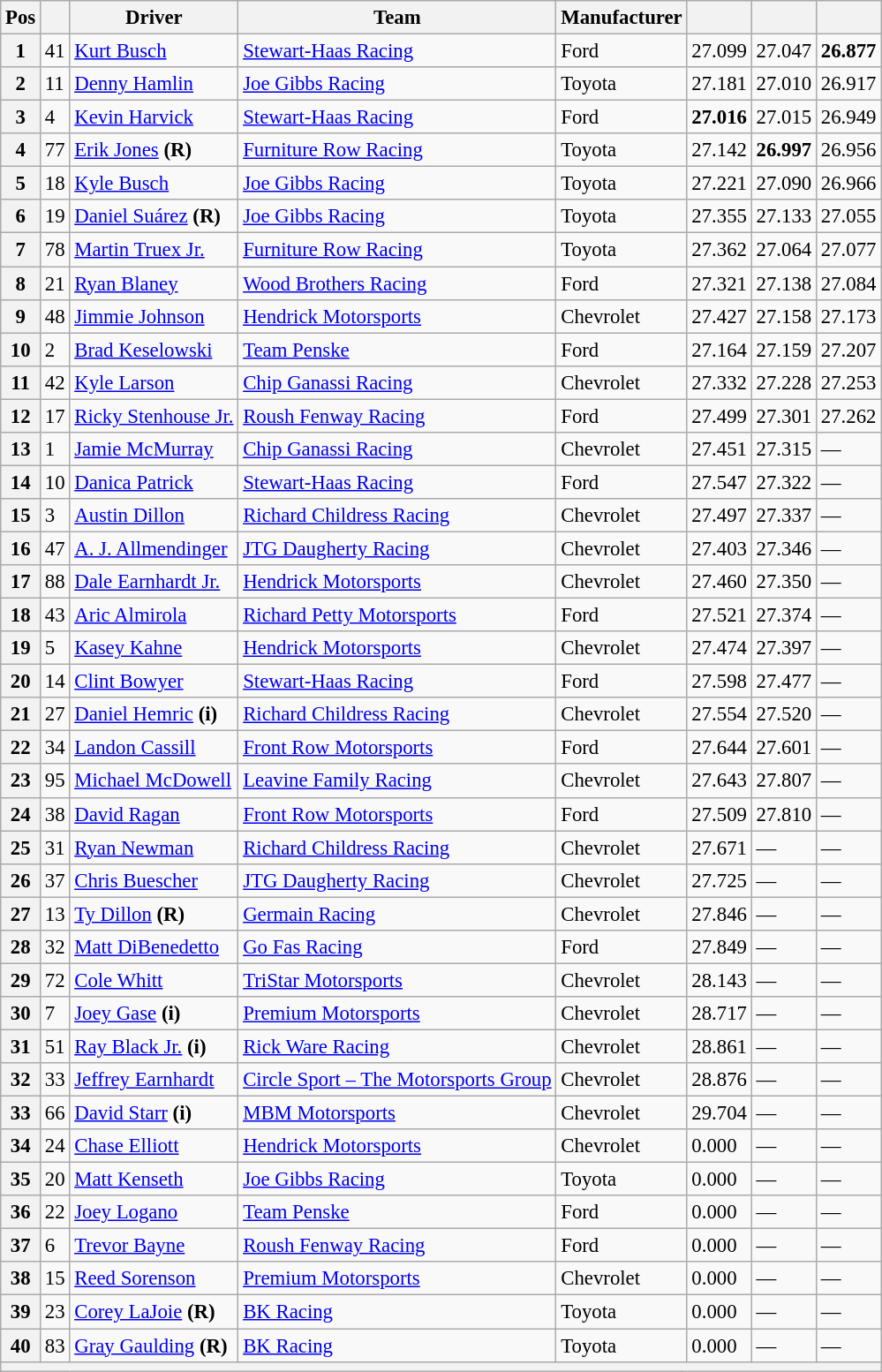<table class="wikitable" style="font-size:95%">
<tr>
<th>Pos</th>
<th></th>
<th>Driver</th>
<th>Team</th>
<th>Manufacturer</th>
<th></th>
<th></th>
<th></th>
</tr>
<tr>
<th>1</th>
<td>41</td>
<td><a href='#'>Kurt Busch</a></td>
<td><a href='#'>Stewart-Haas Racing</a></td>
<td>Ford</td>
<td>27.099</td>
<td>27.047</td>
<td><strong>26.877</strong></td>
</tr>
<tr>
<th>2</th>
<td>11</td>
<td><a href='#'>Denny Hamlin</a></td>
<td><a href='#'>Joe Gibbs Racing</a></td>
<td>Toyota</td>
<td>27.181</td>
<td>27.010</td>
<td>26.917</td>
</tr>
<tr>
<th>3</th>
<td>4</td>
<td><a href='#'>Kevin Harvick</a></td>
<td><a href='#'>Stewart-Haas Racing</a></td>
<td>Ford</td>
<td><strong>27.016</strong></td>
<td>27.015</td>
<td>26.949</td>
</tr>
<tr>
<th>4</th>
<td>77</td>
<td><a href='#'>Erik Jones</a> <strong>(R)</strong></td>
<td><a href='#'>Furniture Row Racing</a></td>
<td>Toyota</td>
<td>27.142</td>
<td><strong>26.997</strong></td>
<td>26.956</td>
</tr>
<tr>
<th>5</th>
<td>18</td>
<td><a href='#'>Kyle Busch</a></td>
<td><a href='#'>Joe Gibbs Racing</a></td>
<td>Toyota</td>
<td>27.221</td>
<td>27.090</td>
<td>26.966</td>
</tr>
<tr>
<th>6</th>
<td>19</td>
<td><a href='#'>Daniel Suárez</a> <strong>(R)</strong></td>
<td><a href='#'>Joe Gibbs Racing</a></td>
<td>Toyota</td>
<td>27.355</td>
<td>27.133</td>
<td>27.055</td>
</tr>
<tr>
<th>7</th>
<td>78</td>
<td><a href='#'>Martin Truex Jr.</a></td>
<td><a href='#'>Furniture Row Racing</a></td>
<td>Toyota</td>
<td>27.362</td>
<td>27.064</td>
<td>27.077</td>
</tr>
<tr>
<th>8</th>
<td>21</td>
<td><a href='#'>Ryan Blaney</a></td>
<td><a href='#'>Wood Brothers Racing</a></td>
<td>Ford</td>
<td>27.321</td>
<td>27.138</td>
<td>27.084</td>
</tr>
<tr>
<th>9</th>
<td>48</td>
<td><a href='#'>Jimmie Johnson</a></td>
<td><a href='#'>Hendrick Motorsports</a></td>
<td>Chevrolet</td>
<td>27.427</td>
<td>27.158</td>
<td>27.173</td>
</tr>
<tr>
<th>10</th>
<td>2</td>
<td><a href='#'>Brad Keselowski</a></td>
<td><a href='#'>Team Penske</a></td>
<td>Ford</td>
<td>27.164</td>
<td>27.159</td>
<td>27.207</td>
</tr>
<tr>
<th>11</th>
<td>42</td>
<td><a href='#'>Kyle Larson</a></td>
<td><a href='#'>Chip Ganassi Racing</a></td>
<td>Chevrolet</td>
<td>27.332</td>
<td>27.228</td>
<td>27.253</td>
</tr>
<tr>
<th>12</th>
<td>17</td>
<td><a href='#'>Ricky Stenhouse Jr.</a></td>
<td><a href='#'>Roush Fenway Racing</a></td>
<td>Ford</td>
<td>27.499</td>
<td>27.301</td>
<td>27.262</td>
</tr>
<tr>
<th>13</th>
<td>1</td>
<td><a href='#'>Jamie McMurray</a></td>
<td><a href='#'>Chip Ganassi Racing</a></td>
<td>Chevrolet</td>
<td>27.451</td>
<td>27.315</td>
<td>—</td>
</tr>
<tr>
<th>14</th>
<td>10</td>
<td><a href='#'>Danica Patrick</a></td>
<td><a href='#'>Stewart-Haas Racing</a></td>
<td>Ford</td>
<td>27.547</td>
<td>27.322</td>
<td>—</td>
</tr>
<tr>
<th>15</th>
<td>3</td>
<td><a href='#'>Austin Dillon</a></td>
<td><a href='#'>Richard Childress Racing</a></td>
<td>Chevrolet</td>
<td>27.497</td>
<td>27.337</td>
<td>—</td>
</tr>
<tr>
<th>16</th>
<td>47</td>
<td><a href='#'>A. J. Allmendinger</a></td>
<td><a href='#'>JTG Daugherty Racing</a></td>
<td>Chevrolet</td>
<td>27.403</td>
<td>27.346</td>
<td>—</td>
</tr>
<tr>
<th>17</th>
<td>88</td>
<td><a href='#'>Dale Earnhardt Jr.</a></td>
<td><a href='#'>Hendrick Motorsports</a></td>
<td>Chevrolet</td>
<td>27.460</td>
<td>27.350</td>
<td>—</td>
</tr>
<tr>
<th>18</th>
<td>43</td>
<td><a href='#'>Aric Almirola</a></td>
<td><a href='#'>Richard Petty Motorsports</a></td>
<td>Ford</td>
<td>27.521</td>
<td>27.374</td>
<td>—</td>
</tr>
<tr>
<th>19</th>
<td>5</td>
<td><a href='#'>Kasey Kahne</a></td>
<td><a href='#'>Hendrick Motorsports</a></td>
<td>Chevrolet</td>
<td>27.474</td>
<td>27.397</td>
<td>—</td>
</tr>
<tr>
<th>20</th>
<td>14</td>
<td><a href='#'>Clint Bowyer</a></td>
<td><a href='#'>Stewart-Haas Racing</a></td>
<td>Ford</td>
<td>27.598</td>
<td>27.477</td>
<td>—</td>
</tr>
<tr>
<th>21</th>
<td>27</td>
<td><a href='#'>Daniel Hemric</a> <strong>(i)</strong></td>
<td><a href='#'>Richard Childress Racing</a></td>
<td>Chevrolet</td>
<td>27.554</td>
<td>27.520</td>
<td>—</td>
</tr>
<tr>
<th>22</th>
<td>34</td>
<td><a href='#'>Landon Cassill</a></td>
<td><a href='#'>Front Row Motorsports</a></td>
<td>Ford</td>
<td>27.644</td>
<td>27.601</td>
<td>—</td>
</tr>
<tr>
<th>23</th>
<td>95</td>
<td><a href='#'>Michael McDowell</a></td>
<td><a href='#'>Leavine Family Racing</a></td>
<td>Chevrolet</td>
<td>27.643</td>
<td>27.807</td>
<td>—</td>
</tr>
<tr>
<th>24</th>
<td>38</td>
<td><a href='#'>David Ragan</a></td>
<td><a href='#'>Front Row Motorsports</a></td>
<td>Ford</td>
<td>27.509</td>
<td>27.810</td>
<td>—</td>
</tr>
<tr>
<th>25</th>
<td>31</td>
<td><a href='#'>Ryan Newman</a></td>
<td><a href='#'>Richard Childress Racing</a></td>
<td>Chevrolet</td>
<td>27.671</td>
<td>—</td>
<td>—</td>
</tr>
<tr>
<th>26</th>
<td>37</td>
<td><a href='#'>Chris Buescher</a></td>
<td><a href='#'>JTG Daugherty Racing</a></td>
<td>Chevrolet</td>
<td>27.725</td>
<td>—</td>
<td>—</td>
</tr>
<tr>
<th>27</th>
<td>13</td>
<td><a href='#'>Ty Dillon</a> <strong>(R)</strong></td>
<td><a href='#'>Germain Racing</a></td>
<td>Chevrolet</td>
<td>27.846</td>
<td>—</td>
<td>—</td>
</tr>
<tr>
<th>28</th>
<td>32</td>
<td><a href='#'>Matt DiBenedetto</a></td>
<td><a href='#'>Go Fas Racing</a></td>
<td>Ford</td>
<td>27.849</td>
<td>—</td>
<td>—</td>
</tr>
<tr>
<th>29</th>
<td>72</td>
<td><a href='#'>Cole Whitt</a></td>
<td><a href='#'>TriStar Motorsports</a></td>
<td>Chevrolet</td>
<td>28.143</td>
<td>—</td>
<td>—</td>
</tr>
<tr>
<th>30</th>
<td>7</td>
<td><a href='#'>Joey Gase</a> <strong>(i)</strong></td>
<td><a href='#'>Premium Motorsports</a></td>
<td>Chevrolet</td>
<td>28.717</td>
<td>—</td>
<td>—</td>
</tr>
<tr>
<th>31</th>
<td>51</td>
<td><a href='#'>Ray Black Jr.</a> <strong>(i)</strong></td>
<td><a href='#'>Rick Ware Racing</a></td>
<td>Chevrolet</td>
<td>28.861</td>
<td>—</td>
<td>—</td>
</tr>
<tr>
<th>32</th>
<td>33</td>
<td><a href='#'>Jeffrey Earnhardt</a></td>
<td><a href='#'>Circle Sport – The Motorsports Group</a></td>
<td>Chevrolet</td>
<td>28.876</td>
<td>—</td>
<td>—</td>
</tr>
<tr>
<th>33</th>
<td>66</td>
<td><a href='#'>David Starr</a> <strong>(i)</strong></td>
<td><a href='#'>MBM Motorsports</a></td>
<td>Chevrolet</td>
<td>29.704</td>
<td>—</td>
<td>—</td>
</tr>
<tr>
<th>34</th>
<td>24</td>
<td><a href='#'>Chase Elliott</a></td>
<td><a href='#'>Hendrick Motorsports</a></td>
<td>Chevrolet</td>
<td>0.000</td>
<td>—</td>
<td>—</td>
</tr>
<tr>
<th>35</th>
<td>20</td>
<td><a href='#'>Matt Kenseth</a></td>
<td><a href='#'>Joe Gibbs Racing</a></td>
<td>Toyota</td>
<td>0.000</td>
<td>—</td>
<td>—</td>
</tr>
<tr>
<th>36</th>
<td>22</td>
<td><a href='#'>Joey Logano</a></td>
<td><a href='#'>Team Penske</a></td>
<td>Ford</td>
<td>0.000</td>
<td>—</td>
<td>—</td>
</tr>
<tr>
<th>37</th>
<td>6</td>
<td><a href='#'>Trevor Bayne</a></td>
<td><a href='#'>Roush Fenway Racing</a></td>
<td>Ford</td>
<td>0.000</td>
<td>—</td>
<td>—</td>
</tr>
<tr>
<th>38</th>
<td>15</td>
<td><a href='#'>Reed Sorenson</a></td>
<td><a href='#'>Premium Motorsports</a></td>
<td>Chevrolet</td>
<td>0.000</td>
<td>—</td>
<td>—</td>
</tr>
<tr>
<th>39</th>
<td>23</td>
<td><a href='#'>Corey LaJoie</a> <strong>(R)</strong></td>
<td><a href='#'>BK Racing</a></td>
<td>Toyota</td>
<td>0.000</td>
<td>—</td>
<td>—</td>
</tr>
<tr>
<th>40</th>
<td>83</td>
<td><a href='#'>Gray Gaulding</a> <strong>(R)</strong></td>
<td><a href='#'>BK Racing</a></td>
<td>Toyota</td>
<td>0.000</td>
<td>—</td>
<td>—</td>
</tr>
<tr>
<th colspan="8"></th>
</tr>
</table>
